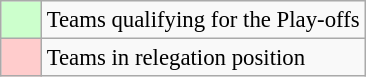<table class="wikitable" style="font-size: 95%">
<tr>
<td bgcolor="#CCFFCC" width="20"> </td>
<td>Teams qualifying for the Play-offs</td>
</tr>
<tr>
<td bgcolor="#FFCCCC" width="20"> </td>
<td>Teams in relegation position</td>
</tr>
</table>
